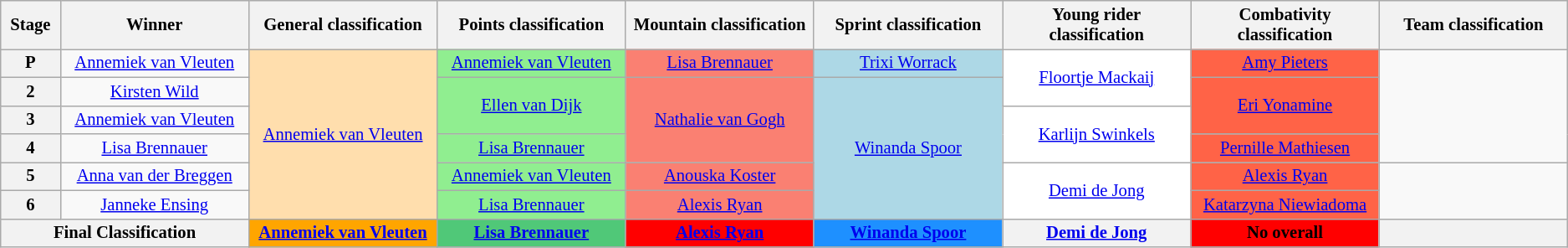<table class="wikitable" style="text-align: center; font-size:86%;">
<tr style="background-color: #efefef;">
<th width="1%">Stage</th>
<th width="7%">Winner</th>
<th width="7%">General classification<br></th>
<th width="7%">Points classification<br></th>
<th width="7%">Mountain classification<br></th>
<th width="7%">Sprint classification<br></th>
<th width="7%">Young rider classification<br></th>
<th width="7%">Combativity classification<br></th>
<th width="7%">Team classification<br></th>
</tr>
<tr>
<th>P</th>
<td><a href='#'>Annemiek van Vleuten</a></td>
<td style="background:navajowhite;" rowspan=6><a href='#'>Annemiek van Vleuten</a></td>
<td style="background:lightgreen;" rowspan=1><a href='#'>Annemiek van Vleuten</a></td>
<td style="background:salmon;" rowspan=1><a href='#'>Lisa Brennauer</a></td>
<td style="background:lightblue;" rowspan=1><a href='#'>Trixi Worrack</a></td>
<td style="background:white;" rowspan=2><a href='#'>Floortje Mackaij</a></td>
<td style="background:tomato;" rowspan=1><a href='#'>Amy Pieters</a></td>
<td rowspan=4></td>
</tr>
<tr>
<th>2</th>
<td><a href='#'>Kirsten Wild</a></td>
<td style="background:lightgreen;" rowspan=2><a href='#'>Ellen van Dijk</a></td>
<td style="background:salmon;" rowspan=3><a href='#'>Nathalie van Gogh</a></td>
<td style="background:lightblue;" rowspan=5><a href='#'>Winanda Spoor</a></td>
<td style="background:tomato;" rowspan=2><a href='#'>Eri Yonamine</a></td>
</tr>
<tr>
<th>3</th>
<td><a href='#'>Annemiek van Vleuten</a></td>
<td style="background:white;" rowspan=2><a href='#'>Karlijn Swinkels</a></td>
</tr>
<tr>
<th>4</th>
<td><a href='#'>Lisa Brennauer</a></td>
<td style="background:lightgreen;" rowspan=1><a href='#'>Lisa Brennauer</a></td>
<td style="background:tomato;" rowspan=1><a href='#'>Pernille Mathiesen</a></td>
</tr>
<tr>
<th>5</th>
<td><a href='#'>Anna van der Breggen</a></td>
<td style="background:lightgreen;" rowspan=1><a href='#'>Annemiek van Vleuten</a></td>
<td style="background:salmon;" rowspan=1><a href='#'>Anouska Koster</a></td>
<td style="background:white;" rowspan=2><a href='#'>Demi de Jong</a></td>
<td style="background:tomato;" rowspan=1><a href='#'>Alexis Ryan</a></td>
<td rowspan=2></td>
</tr>
<tr>
<th>6</th>
<td><a href='#'>Janneke Ensing</a></td>
<td style="background:lightgreen;" rowspan=1><a href='#'>Lisa Brennauer</a></td>
<td style="background:salmon;" rowspan=1><a href='#'>Alexis Ryan</a></td>
<td style="background:tomato;" rowspan=1><a href='#'>Katarzyna Niewiadoma</a></td>
</tr>
<tr>
<th colspan=2><strong>Final Classification</strong></th>
<th style="background:orange;"><a href='#'>Annemiek van Vleuten</a></th>
<th style="background:#50c878;"><a href='#'>Lisa Brennauer</a></th>
<th style="background:red;"><a href='#'>Alexis Ryan</a></th>
<th style="background:dodgerblue;"><a href='#'>Winanda Spoor</a></th>
<th style="background:offwhite;"><a href='#'>Demi de Jong</a></th>
<th style="background:red;">No overall</th>
<th colspan=1></th>
</tr>
</table>
